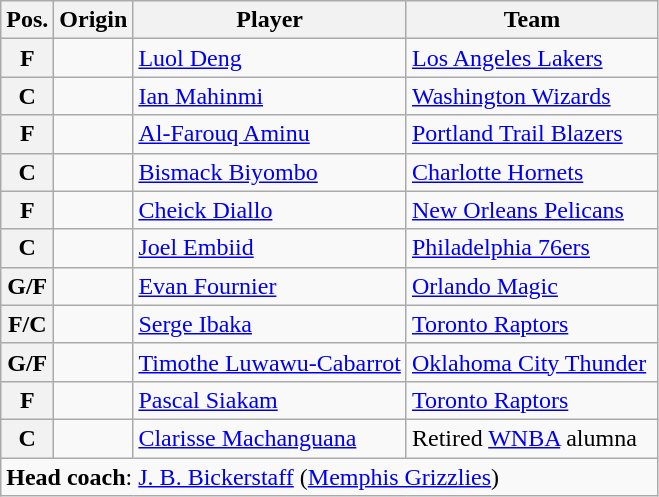<table class="wikitable">
<tr>
<th>Pos.</th>
<th>Origin</th>
<th style="width:175px;">Player</th>
<th width=160>Team</th>
</tr>
<tr>
<th>F</th>
<td></td>
<td><a href='#'>Luol Deng</a></td>
<td><a href='#'>Los Angeles Lakers</a></td>
</tr>
<tr>
<th>C</th>
<td></td>
<td><a href='#'>Ian Mahinmi</a></td>
<td><a href='#'>Washington Wizards</a></td>
</tr>
<tr>
<th>F</th>
<td></td>
<td><a href='#'>Al-Farouq Aminu</a></td>
<td><a href='#'>Portland Trail Blazers</a></td>
</tr>
<tr>
<th>C</th>
<td></td>
<td><a href='#'>Bismack Biyombo</a></td>
<td><a href='#'>Charlotte Hornets</a></td>
</tr>
<tr>
<th>F</th>
<td></td>
<td><a href='#'>Cheick Diallo</a></td>
<td><a href='#'>New Orleans Pelicans</a></td>
</tr>
<tr>
<th>C</th>
<td></td>
<td><a href='#'>Joel Embiid</a></td>
<td><a href='#'>Philadelphia 76ers</a></td>
</tr>
<tr>
<th>G/F</th>
<td></td>
<td><a href='#'>Evan Fournier</a></td>
<td><a href='#'>Orlando Magic</a></td>
</tr>
<tr>
<th>F/C</th>
<td></td>
<td><a href='#'>Serge Ibaka</a></td>
<td><a href='#'>Toronto Raptors</a></td>
</tr>
<tr>
<th>G/F</th>
<td></td>
<td><a href='#'>Timothe Luwawu-Cabarrot</a></td>
<td><a href='#'>Oklahoma City Thunder</a></td>
</tr>
<tr>
<th>F</th>
<td></td>
<td><a href='#'>Pascal Siakam</a></td>
<td><a href='#'>Toronto Raptors</a></td>
</tr>
<tr>
<th>C</th>
<td></td>
<td><a href='#'>Clarisse Machanguana</a></td>
<td>Retired <a href='#'>WNBA</a> alumna</td>
</tr>
<tr>
<td colspan="5"><strong>Head coach</strong>: <a href='#'>J. B. Bickerstaff</a> (<a href='#'>Memphis Grizzlies</a>)</td>
</tr>
</table>
